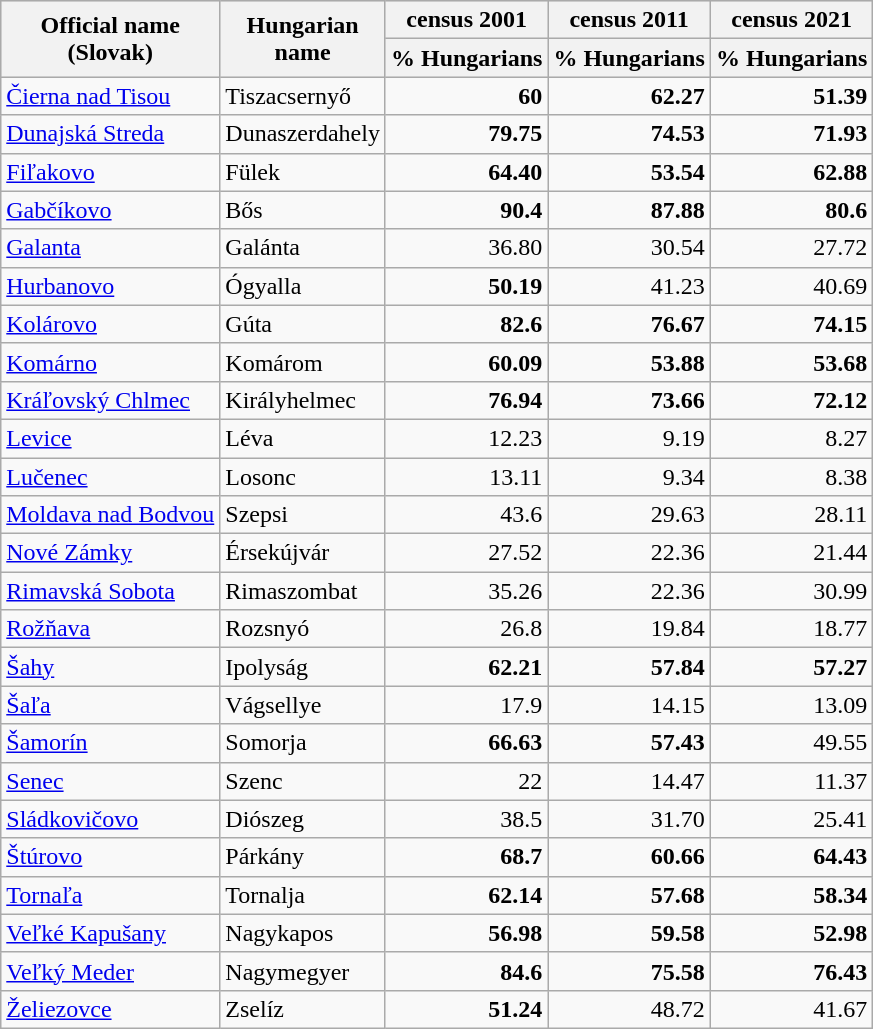<table class="wikitable sortable">
<tr bgcolor="#e0e0e0">
<th rowspan="2">Official name<br>(Slovak)</th>
<th rowspan="2">Hungarian<br>name</th>
<th>census 2001</th>
<th>census 2011</th>
<th>census 2021</th>
</tr>
<tr bgcolor="#e0e0e0">
<th>% Hungarians</th>
<th>% Hungarians</th>
<th>% Hungarians</th>
</tr>
<tr>
<td><a href='#'>Čierna nad Tisou</a></td>
<td>Tiszacsernyő</td>
<td align="right"><strong>60</strong></td>
<td align="right"><strong>62.27</strong></td>
<td align="right"><strong>51.39</strong></td>
</tr>
<tr>
<td><a href='#'>Dunajská Streda</a></td>
<td>Dunaszerdahely</td>
<td align="right"><strong>79.75</strong></td>
<td align="right"><strong>74.53</strong></td>
<td align="right"><strong>71.93</strong></td>
</tr>
<tr>
<td><a href='#'>Fiľakovo</a></td>
<td>Fülek</td>
<td align="right"><strong>64.40</strong></td>
<td align="right"><strong>53.54</strong></td>
<td align="right"><strong>62.88</strong></td>
</tr>
<tr>
<td><a href='#'>Gabčíkovo</a></td>
<td>Bős</td>
<td align="right"><strong>90.4</strong></td>
<td align="right"><strong>87.88</strong></td>
<td align="right"><strong>80.6</strong></td>
</tr>
<tr>
<td><a href='#'>Galanta</a></td>
<td>Galánta</td>
<td align="right">36.80</td>
<td align="right">30.54</td>
<td align="right">27.72</td>
</tr>
<tr>
<td><a href='#'>Hurbanovo</a></td>
<td>Ógyalla</td>
<td align="right"><strong>50.19</strong></td>
<td align="right">41.23</td>
<td align="right">40.69</td>
</tr>
<tr>
<td><a href='#'>Kolárovo</a></td>
<td>Gúta</td>
<td align="right"><strong>82.6</strong></td>
<td align="right"><strong>76.67</strong></td>
<td align="right"><strong>74.15</strong></td>
</tr>
<tr>
<td><a href='#'>Komárno</a></td>
<td>Komárom</td>
<td align="right"><strong>60.09</strong></td>
<td align="right"><strong>53.88</strong></td>
<td align="right"><strong>53.68</strong></td>
</tr>
<tr>
<td><a href='#'>Kráľovský Chlmec</a></td>
<td>Királyhelmec</td>
<td align="right"><strong>76.94</strong></td>
<td align="right"><strong>73.66</strong></td>
<td align="right"><strong>72.12</strong></td>
</tr>
<tr>
<td><a href='#'>Levice</a></td>
<td>Léva</td>
<td align="right">12.23</td>
<td align="right">9.19</td>
<td align="right">8.27</td>
</tr>
<tr>
<td><a href='#'>Lučenec</a></td>
<td>Losonc</td>
<td align="right">13.11</td>
<td align="right">9.34</td>
<td align="right">8.38</td>
</tr>
<tr>
<td><a href='#'>Moldava nad Bodvou</a></td>
<td>Szepsi</td>
<td align="right">43.6</td>
<td align="right">29.63</td>
<td align="right">28.11</td>
</tr>
<tr>
<td><a href='#'>Nové Zámky</a></td>
<td>Érsekújvár</td>
<td align="right">27.52</td>
<td align="right">22.36</td>
<td align="right">21.44</td>
</tr>
<tr>
<td><a href='#'>Rimavská Sobota</a></td>
<td>Rimaszombat</td>
<td align="right">35.26</td>
<td align="right">22.36</td>
<td align="right">30.99</td>
</tr>
<tr>
<td><a href='#'>Rožňava</a></td>
<td>Rozsnyó</td>
<td align="right">26.8</td>
<td align="right">19.84</td>
<td align="right">18.77</td>
</tr>
<tr>
<td><a href='#'>Šahy</a></td>
<td>Ipolyság</td>
<td align="right"><strong>62.21</strong></td>
<td align="right"><strong>57.84</strong></td>
<td align="right"><strong>57.27</strong></td>
</tr>
<tr>
<td><a href='#'>Šaľa</a></td>
<td>Vágsellye</td>
<td align="right">17.9</td>
<td align="right">14.15</td>
<td align="right">13.09</td>
</tr>
<tr>
<td><a href='#'>Šamorín</a></td>
<td>Somorja</td>
<td align="right"><strong>66.63</strong></td>
<td align="right"><strong>57.43</strong></td>
<td align="right">49.55</td>
</tr>
<tr>
<td><a href='#'>Senec</a></td>
<td>Szenc</td>
<td align="right">22</td>
<td align="right">14.47</td>
<td align="right">11.37</td>
</tr>
<tr>
<td><a href='#'>Sládkovičovo</a></td>
<td>Diószeg</td>
<td align="right">38.5</td>
<td align="right">31.70</td>
<td align="right">25.41</td>
</tr>
<tr>
<td><a href='#'>Štúrovo</a></td>
<td>Párkány</td>
<td align="right"><strong>68.7</strong></td>
<td align="right"><strong>60.66</strong></td>
<td align="right"><strong>64.43</strong></td>
</tr>
<tr>
<td><a href='#'>Tornaľa</a></td>
<td>Tornalja</td>
<td align="right"><strong>62.14</strong></td>
<td align="right"><strong>57.68</strong></td>
<td align="right"><strong>58.34</strong></td>
</tr>
<tr>
<td><a href='#'>Veľké Kapušany</a></td>
<td>Nagykapos</td>
<td align="right"><strong>56.98</strong></td>
<td align="right"><strong>59.58</strong></td>
<td align="right"><strong>52.98</strong></td>
</tr>
<tr>
<td><a href='#'>Veľký Meder</a></td>
<td>Nagymegyer</td>
<td align="right"><strong>84.6</strong></td>
<td align="right"><strong>75.58</strong></td>
<td align="right"><strong>76.43</strong></td>
</tr>
<tr>
<td><a href='#'>Želiezovce</a></td>
<td>Zselíz</td>
<td align="right"><strong>51.24</strong></td>
<td align="right">48.72</td>
<td align="right">41.67</td>
</tr>
</table>
